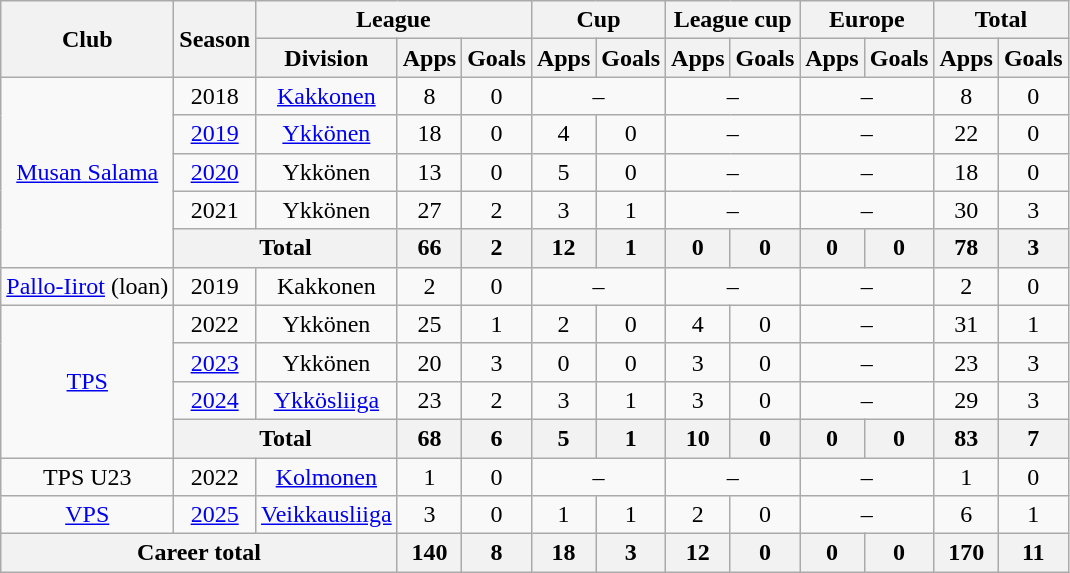<table class="wikitable" style="text-align:center">
<tr>
<th rowspan="2">Club</th>
<th rowspan="2">Season</th>
<th colspan="3">League</th>
<th colspan="2">Cup</th>
<th colspan="2">League cup</th>
<th colspan="2">Europe</th>
<th colspan="2">Total</th>
</tr>
<tr>
<th>Division</th>
<th>Apps</th>
<th>Goals</th>
<th>Apps</th>
<th>Goals</th>
<th>Apps</th>
<th>Goals</th>
<th>Apps</th>
<th>Goals</th>
<th>Apps</th>
<th>Goals</th>
</tr>
<tr>
<td rowspan=5><a href='#'>Musan Salama</a></td>
<td>2018</td>
<td><a href='#'>Kakkonen</a></td>
<td>8</td>
<td>0</td>
<td colspan=2>–</td>
<td colspan=2>–</td>
<td colspan=2>–</td>
<td>8</td>
<td>0</td>
</tr>
<tr>
<td><a href='#'>2019</a></td>
<td><a href='#'>Ykkönen</a></td>
<td>18</td>
<td>0</td>
<td>4</td>
<td>0</td>
<td colspan=2>–</td>
<td colspan=2>–</td>
<td>22</td>
<td>0</td>
</tr>
<tr>
<td><a href='#'>2020</a></td>
<td>Ykkönen</td>
<td>13</td>
<td>0</td>
<td>5</td>
<td>0</td>
<td colspan=2>–</td>
<td colspan=2>–</td>
<td>18</td>
<td>0</td>
</tr>
<tr>
<td>2021</td>
<td>Ykkönen</td>
<td>27</td>
<td>2</td>
<td>3</td>
<td>1</td>
<td colspan=2>–</td>
<td colspan=2>–</td>
<td>30</td>
<td>3</td>
</tr>
<tr>
<th colspan=2>Total</th>
<th>66</th>
<th>2</th>
<th>12</th>
<th>1</th>
<th>0</th>
<th>0</th>
<th>0</th>
<th>0</th>
<th>78</th>
<th>3</th>
</tr>
<tr>
<td><a href='#'>Pallo-Iirot</a> (loan)</td>
<td>2019</td>
<td>Kakkonen</td>
<td>2</td>
<td>0</td>
<td colspan=2>–</td>
<td colspan=2>–</td>
<td colspan=2>–</td>
<td>2</td>
<td>0</td>
</tr>
<tr>
<td rowspan=4><a href='#'>TPS</a></td>
<td>2022</td>
<td>Ykkönen</td>
<td>25</td>
<td>1</td>
<td>2</td>
<td>0</td>
<td>4</td>
<td>0</td>
<td colspan=2>–</td>
<td>31</td>
<td>1</td>
</tr>
<tr>
<td><a href='#'>2023</a></td>
<td>Ykkönen</td>
<td>20</td>
<td>3</td>
<td>0</td>
<td>0</td>
<td>3</td>
<td>0</td>
<td colspan=2>–</td>
<td>23</td>
<td>3</td>
</tr>
<tr>
<td><a href='#'>2024</a></td>
<td><a href='#'>Ykkösliiga</a></td>
<td>23</td>
<td>2</td>
<td>3</td>
<td>1</td>
<td>3</td>
<td>0</td>
<td colspan=2>–</td>
<td>29</td>
<td>3</td>
</tr>
<tr>
<th colspan=2>Total</th>
<th>68</th>
<th>6</th>
<th>5</th>
<th>1</th>
<th>10</th>
<th>0</th>
<th>0</th>
<th>0</th>
<th>83</th>
<th>7</th>
</tr>
<tr>
<td>TPS U23</td>
<td>2022</td>
<td><a href='#'>Kolmonen</a></td>
<td>1</td>
<td>0</td>
<td colspan=2>–</td>
<td colspan=2>–</td>
<td colspan=2>–</td>
<td>1</td>
<td>0</td>
</tr>
<tr>
<td><a href='#'>VPS</a></td>
<td><a href='#'>2025</a></td>
<td><a href='#'>Veikkausliiga</a></td>
<td>3</td>
<td>0</td>
<td>1</td>
<td>1</td>
<td>2</td>
<td>0</td>
<td colspan=2>–</td>
<td>6</td>
<td>1</td>
</tr>
<tr>
<th colspan="3">Career total</th>
<th>140</th>
<th>8</th>
<th>18</th>
<th>3</th>
<th>12</th>
<th>0</th>
<th>0</th>
<th>0</th>
<th>170</th>
<th>11</th>
</tr>
</table>
